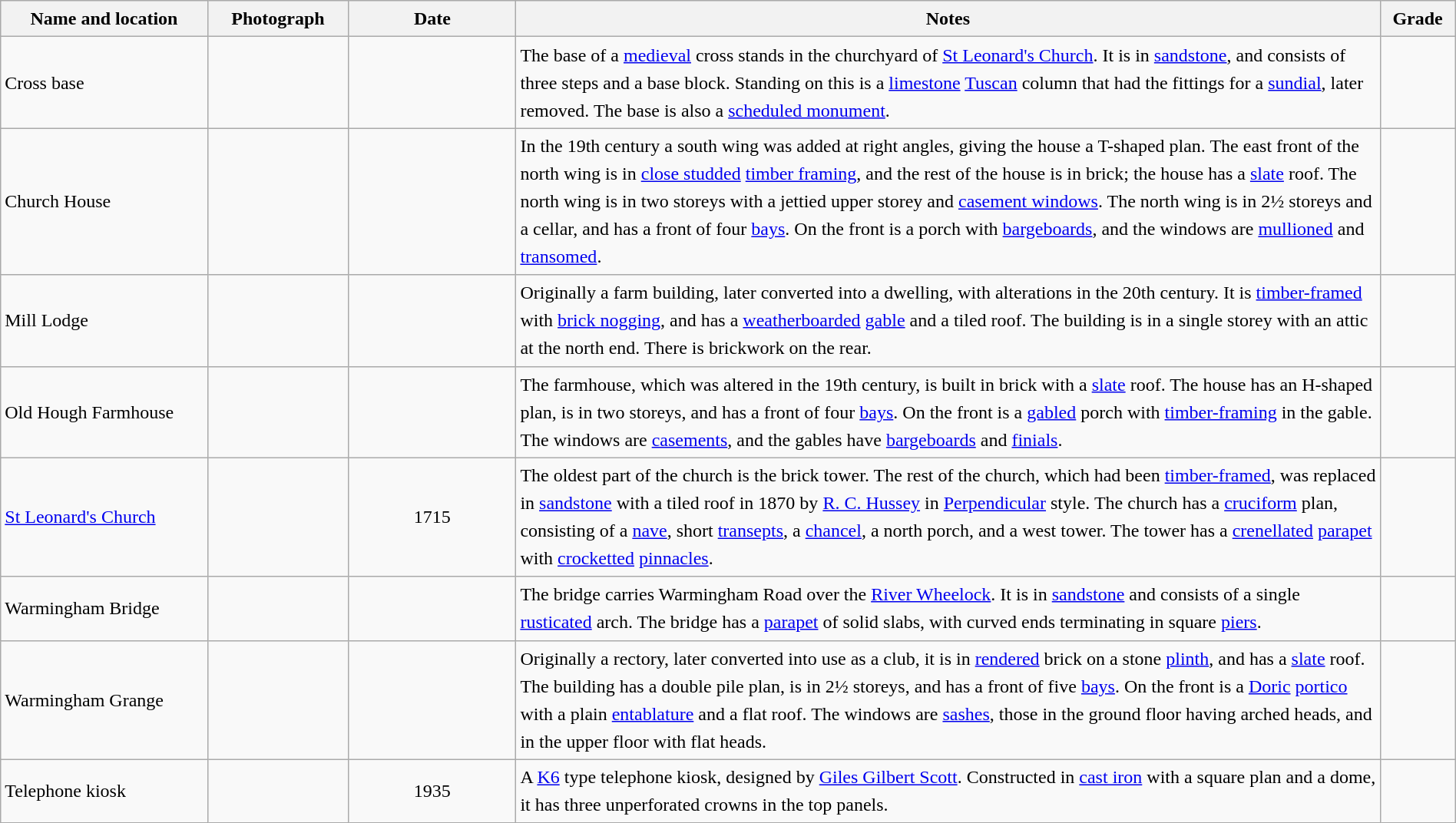<table class="wikitable sortable plainrowheaders" style="width:100%;border:0px;text-align:left;line-height:150%;">
<tr>
<th scope="col"  style="width:150px">Name and location</th>
<th scope="col"  style="width:100px" class="unsortable">Photograph</th>
<th scope="col"  style="width:120px">Date</th>
<th scope="col"  style="width:650px" class="unsortable">Notes</th>
<th scope="col"  style="width:50px">Grade</th>
</tr>
<tr>
<td>Cross base<br><small></small></td>
<td></td>
<td align="center"></td>
<td>The base of a <a href='#'>medieval</a> cross stands in the churchyard of <a href='#'>St Leonard's Church</a>.  It is in <a href='#'>sandstone</a>, and consists of three steps and a base block.  Standing on this is a <a href='#'>limestone</a> <a href='#'>Tuscan</a> column that had the fittings for a <a href='#'>sundial</a>, later removed.  The base is also a <a href='#'>scheduled monument</a>.</td>
<td align="center" ></td>
</tr>
<tr>
<td>Church House<br><small></small></td>
<td></td>
<td align="center"></td>
<td>In the 19th century a south wing was added at right angles, giving the house a T-shaped plan.  The east front of the north wing is in <a href='#'>close studded</a> <a href='#'>timber framing</a>, and the rest of the house is in brick; the house has a <a href='#'>slate</a> roof.  The north wing is in two storeys with a jettied upper storey and <a href='#'>casement windows</a>.  The north wing is in 2½ storeys and a cellar, and has a front of four <a href='#'>bays</a>.  On the front is a porch with <a href='#'>bargeboards</a>, and the windows are <a href='#'>mullioned</a> and <a href='#'>transomed</a>.</td>
<td align="center" ></td>
</tr>
<tr>
<td>Mill Lodge<br><small></small></td>
<td></td>
<td align="center"></td>
<td>Originally a farm building, later converted into a dwelling, with alterations in the 20th century.  It is <a href='#'>timber-framed</a> with <a href='#'>brick nogging</a>, and has a <a href='#'>weatherboarded</a> <a href='#'>gable</a> and a tiled roof.  The building is in a single storey with an attic at the north end.  There is brickwork on the rear.</td>
<td align="center" ></td>
</tr>
<tr>
<td>Old Hough Farmhouse<br><small></small></td>
<td></td>
<td align="center"></td>
<td>The farmhouse, which was altered in the 19th century, is built in brick with a <a href='#'>slate</a> roof. The house has an H-shaped plan, is in two storeys, and has a front of four <a href='#'>bays</a>.  On the front is a <a href='#'>gabled</a> porch with <a href='#'>timber-framing</a> in the gable.  The windows are <a href='#'>casements</a>, and the gables have <a href='#'>bargeboards</a> and <a href='#'>finials</a>.</td>
<td align="center" ></td>
</tr>
<tr>
<td><a href='#'>St Leonard's Church</a><br><small></small></td>
<td></td>
<td align="center">1715</td>
<td>The oldest part of the church is the brick tower.  The rest of the church, which had been <a href='#'>timber-framed</a>, was replaced in <a href='#'>sandstone</a> with a tiled roof in 1870 by <a href='#'>R. C. Hussey</a> in <a href='#'>Perpendicular</a> style.  The church has a <a href='#'>cruciform</a> plan, consisting of a <a href='#'>nave</a>, short <a href='#'>transepts</a>, a <a href='#'>chancel</a>, a north porch, and a west tower.  The tower has a <a href='#'>crenellated</a> <a href='#'>parapet</a> with <a href='#'>crocketted</a> <a href='#'>pinnacles</a>.</td>
<td align="center" ></td>
</tr>
<tr>
<td>Warmingham Bridge<br><small></small></td>
<td></td>
<td align="center"></td>
<td>The bridge carries Warmingham Road over the <a href='#'>River Wheelock</a>.  It is in <a href='#'>sandstone</a> and consists of a single <a href='#'>rusticated</a> arch.  The bridge has a <a href='#'>parapet</a> of solid slabs, with curved ends terminating in square <a href='#'>piers</a>.</td>
<td align="center" ></td>
</tr>
<tr>
<td>Warmingham Grange<br><small></small></td>
<td></td>
<td align="center"></td>
<td>Originally a rectory, later converted into use as a club, it is in <a href='#'>rendered</a> brick on a stone <a href='#'>plinth</a>, and has a <a href='#'>slate</a> roof.  The building has a double pile plan, is in 2½ storeys, and has a front of five <a href='#'>bays</a>.  On the front is a <a href='#'>Doric</a> <a href='#'>portico</a> with a plain <a href='#'>entablature</a> and a flat roof.  The windows are <a href='#'>sashes</a>, those in the ground floor having arched heads, and in the upper floor with flat heads.</td>
<td align="center" ></td>
</tr>
<tr>
<td>Telephone kiosk<br><small></small></td>
<td></td>
<td align="center">1935</td>
<td>A <a href='#'>K6</a> type telephone kiosk, designed by <a href='#'>Giles Gilbert Scott</a>.  Constructed in <a href='#'>cast iron</a> with a square plan and a dome, it has three unperforated crowns in the top panels.</td>
<td align="center" ></td>
</tr>
<tr>
</tr>
</table>
